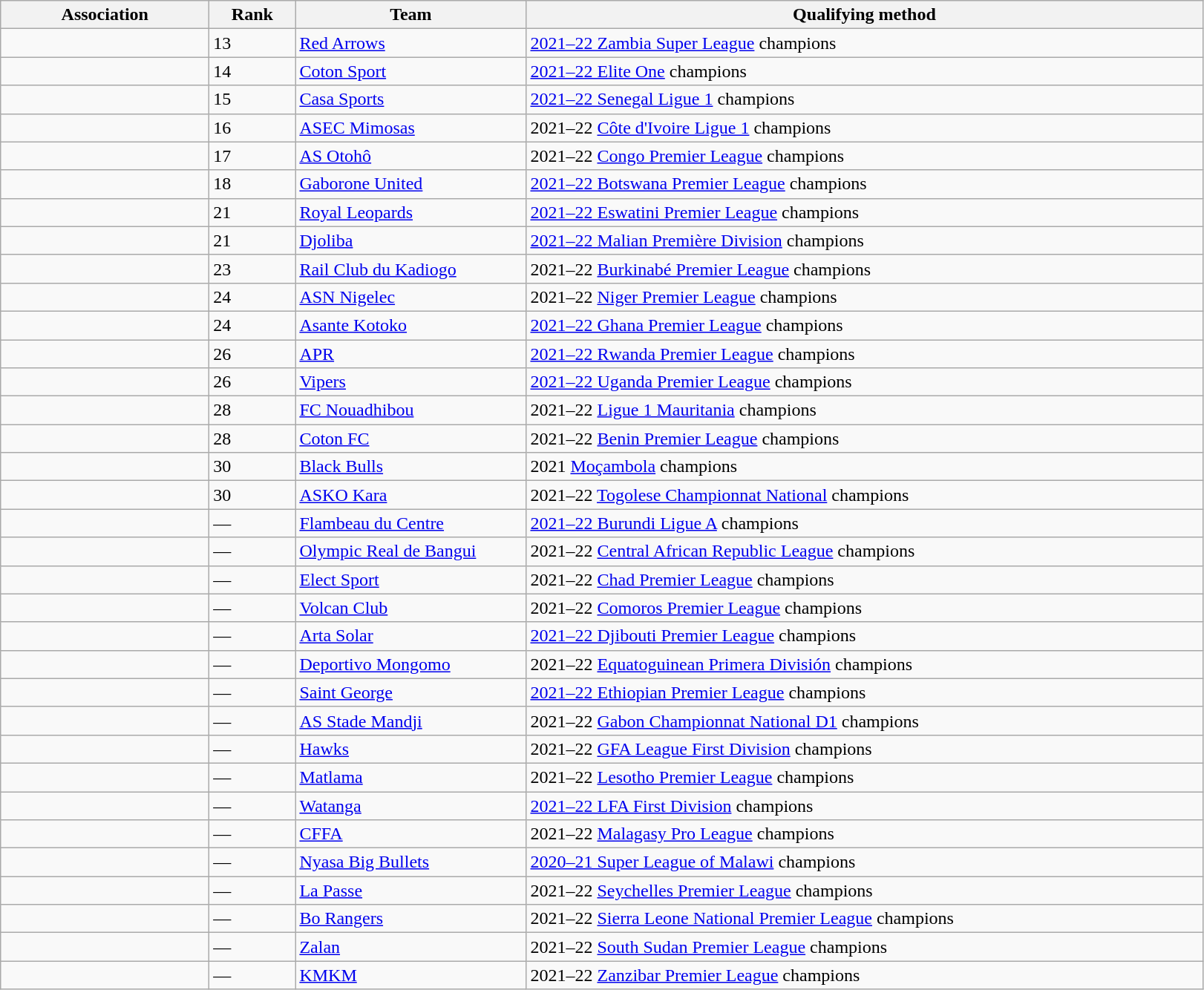<table class="wikitable">
<tr>
<th width=180>Association</th>
<th width=70>Rank </th>
<th width=200>Team</th>
<th width=600>Qualifying method</th>
</tr>
<tr>
<td></td>
<td>13 </td>
<td><a href='#'>Red Arrows</a></td>
<td><a href='#'>2021–22 Zambia Super League</a> champions</td>
</tr>
<tr>
<td></td>
<td>14 </td>
<td><a href='#'>Coton Sport</a></td>
<td><a href='#'>2021–22 Elite One</a> champions</td>
</tr>
<tr>
<td></td>
<td>15 </td>
<td><a href='#'>Casa Sports</a></td>
<td><a href='#'>2021–22 Senegal Ligue 1</a> champions</td>
</tr>
<tr>
<td></td>
<td>16 </td>
<td><a href='#'>ASEC Mimosas</a></td>
<td>2021–22 <a href='#'>Côte d'Ivoire Ligue 1</a> champions</td>
</tr>
<tr>
<td></td>
<td>17 </td>
<td><a href='#'>AS Otohô</a></td>
<td>2021–22 <a href='#'>Congo Premier League</a> champions</td>
</tr>
<tr>
<td></td>
<td>18 </td>
<td><a href='#'>Gaborone United</a></td>
<td><a href='#'>2021–22 Botswana Premier League</a> champions</td>
</tr>
<tr>
<td></td>
<td>21 </td>
<td><a href='#'>Royal Leopards</a></td>
<td><a href='#'>2021–22 Eswatini Premier League</a> champions</td>
</tr>
<tr>
<td></td>
<td>21 </td>
<td><a href='#'>Djoliba</a></td>
<td><a href='#'>2021–22 Malian Première Division</a> champions</td>
</tr>
<tr>
<td></td>
<td>23 </td>
<td><a href='#'>Rail Club du Kadiogo</a></td>
<td>2021–22 <a href='#'>Burkinabé Premier League</a> champions</td>
</tr>
<tr>
<td></td>
<td>24 </td>
<td><a href='#'>ASN Nigelec</a></td>
<td>2021–22 <a href='#'>Niger Premier League</a> champions</td>
</tr>
<tr>
<td></td>
<td>24 </td>
<td><a href='#'>Asante Kotoko</a></td>
<td><a href='#'>2021–22 Ghana Premier League</a> champions</td>
</tr>
<tr>
<td></td>
<td>26 </td>
<td><a href='#'>APR</a></td>
<td><a href='#'>2021–22 Rwanda Premier League</a> champions</td>
</tr>
<tr>
<td></td>
<td>26 </td>
<td><a href='#'>Vipers</a></td>
<td><a href='#'>2021–22 Uganda Premier League</a> champions</td>
</tr>
<tr>
<td></td>
<td>28 </td>
<td><a href='#'>FC Nouadhibou</a></td>
<td>2021–22 <a href='#'>Ligue 1 Mauritania</a> champions</td>
</tr>
<tr>
<td></td>
<td>28 </td>
<td><a href='#'>Coton FC</a></td>
<td>2021–22 <a href='#'>Benin Premier League</a> champions</td>
</tr>
<tr>
<td></td>
<td>30 </td>
<td><a href='#'>Black Bulls</a></td>
<td>2021 <a href='#'>Moçambola</a> champions</td>
</tr>
<tr>
<td></td>
<td>30 </td>
<td><a href='#'>ASKO Kara</a></td>
<td>2021–22 <a href='#'>Togolese Championnat National</a> champions</td>
</tr>
<tr>
<td></td>
<td>—</td>
<td><a href='#'>Flambeau du Centre</a></td>
<td><a href='#'>2021–22 Burundi Ligue A</a> champions</td>
</tr>
<tr>
<td></td>
<td>—</td>
<td><a href='#'>Olympic Real de Bangui</a></td>
<td>2021–22 <a href='#'>Central African Republic League</a> champions</td>
</tr>
<tr>
<td></td>
<td>—</td>
<td><a href='#'>Elect Sport</a></td>
<td>2021–22 <a href='#'>Chad Premier League</a> champions</td>
</tr>
<tr>
<td></td>
<td>—</td>
<td><a href='#'>Volcan Club</a></td>
<td>2021–22 <a href='#'>Comoros Premier League</a> champions</td>
</tr>
<tr>
<td></td>
<td>—</td>
<td><a href='#'>Arta Solar</a></td>
<td><a href='#'>2021–22 Djibouti Premier League</a> champions</td>
</tr>
<tr>
<td></td>
<td>—</td>
<td><a href='#'>Deportivo Mongomo</a></td>
<td>2021–22 <a href='#'>Equatoguinean Primera División</a> champions</td>
</tr>
<tr>
<td></td>
<td>—</td>
<td><a href='#'>Saint George</a></td>
<td><a href='#'>2021–22 Ethiopian Premier League</a> champions</td>
</tr>
<tr>
<td></td>
<td>—</td>
<td><a href='#'>AS Stade Mandji</a></td>
<td>2021–22 <a href='#'>Gabon Championnat National D1</a> champions</td>
</tr>
<tr>
<td></td>
<td>—</td>
<td><a href='#'>Hawks</a></td>
<td>2021–22 <a href='#'>GFA League First Division</a> champions</td>
</tr>
<tr>
<td></td>
<td>—</td>
<td><a href='#'>Matlama</a></td>
<td>2021–22 <a href='#'>Lesotho Premier League</a> champions</td>
</tr>
<tr>
<td></td>
<td>—</td>
<td><a href='#'>Watanga</a></td>
<td><a href='#'>2021–22 LFA First Division</a> champions</td>
</tr>
<tr>
<td></td>
<td>—</td>
<td><a href='#'>CFFA</a></td>
<td>2021–22 <a href='#'>Malagasy Pro League</a> champions</td>
</tr>
<tr>
<td></td>
<td>—</td>
<td><a href='#'>Nyasa Big Bullets</a></td>
<td><a href='#'>2020–21 Super League of Malawi</a> champions</td>
</tr>
<tr>
<td></td>
<td>—</td>
<td><a href='#'>La Passe</a></td>
<td>2021–22 <a href='#'>Seychelles Premier League</a> champions</td>
</tr>
<tr>
<td></td>
<td>—</td>
<td><a href='#'>Bo Rangers</a></td>
<td>2021–22 <a href='#'>Sierra Leone National Premier League</a> champions</td>
</tr>
<tr>
<td></td>
<td>—</td>
<td><a href='#'>Zalan</a></td>
<td>2021–22 <a href='#'>South Sudan Premier League</a> champions</td>
</tr>
<tr>
<td></td>
<td>—</td>
<td><a href='#'>KMKM</a></td>
<td>2021–22 <a href='#'>Zanzibar Premier League</a> champions</td>
</tr>
</table>
